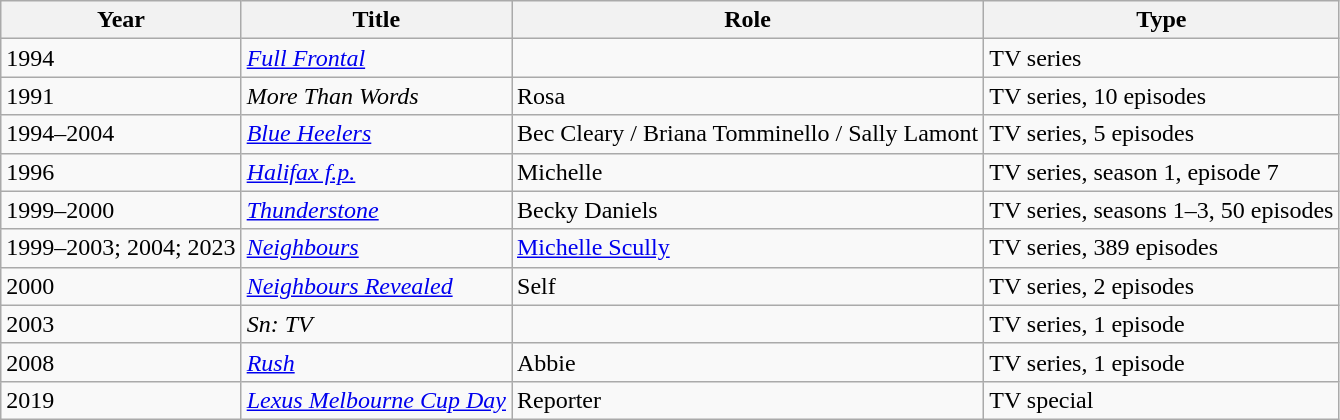<table class="wikitable">
<tr>
<th>Year</th>
<th>Title</th>
<th>Role</th>
<th>Type</th>
</tr>
<tr>
<td>1994</td>
<td><em><a href='#'>Full Frontal</a></em></td>
<td></td>
<td>TV series</td>
</tr>
<tr>
<td>1991</td>
<td><em>More Than Words</em></td>
<td>Rosa</td>
<td>TV series, 10 episodes</td>
</tr>
<tr>
<td>1994–2004</td>
<td><em><a href='#'>Blue Heelers</a></em></td>
<td>Bec Cleary / Briana Tomminello / Sally Lamont</td>
<td>TV series, 5 episodes</td>
</tr>
<tr>
<td>1996</td>
<td><em><a href='#'>Halifax f.p.</a></em></td>
<td>Michelle</td>
<td>TV series, season 1, episode 7</td>
</tr>
<tr>
<td>1999–2000</td>
<td><em><a href='#'>Thunderstone</a></em></td>
<td>Becky Daniels</td>
<td>TV series, seasons 1–3, 50 episodes</td>
</tr>
<tr>
<td>1999–2003; 2004; 2023</td>
<td><em><a href='#'>Neighbours</a></em></td>
<td><a href='#'>Michelle Scully</a></td>
<td>TV series, 389 episodes</td>
</tr>
<tr>
<td>2000</td>
<td><em><a href='#'>Neighbours Revealed</a></em></td>
<td>Self</td>
<td>TV series, 2 episodes</td>
</tr>
<tr>
<td>2003</td>
<td><em>Sn: TV</em></td>
<td></td>
<td>TV series, 1 episode</td>
</tr>
<tr>
<td>2008</td>
<td><em><a href='#'>Rush</a></em></td>
<td>Abbie</td>
<td>TV series, 1 episode</td>
</tr>
<tr>
<td>2019</td>
<td><em><a href='#'>Lexus Melbourne Cup Day</a></em></td>
<td>Reporter</td>
<td>TV special</td>
</tr>
</table>
